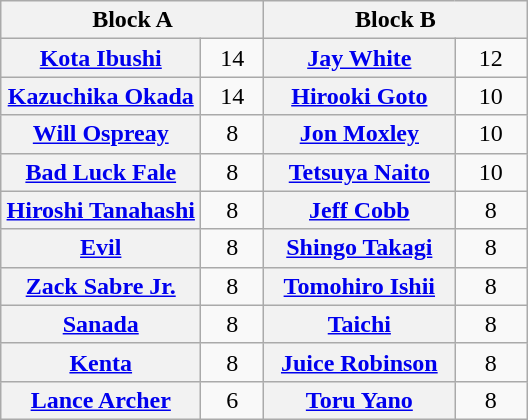<table class="wikitable" style="margin: 1em auto 1em auto; text-align:center">
<tr>
<th colspan="2" style="width:50%">Block A</th>
<th colspan="2" style="width:50%">Block B</th>
</tr>
<tr>
<th><a href='#'>Kota Ibushi</a></th>
<td style="width:35px">14</td>
<th><a href='#'>Jay White</a></th>
<td style="width:35px">12</td>
</tr>
<tr>
<th><a href='#'>Kazuchika Okada</a></th>
<td>14</td>
<th><a href='#'>Hirooki Goto</a></th>
<td>10</td>
</tr>
<tr>
<th><a href='#'>Will Ospreay</a></th>
<td>8</td>
<th><a href='#'>Jon Moxley</a></th>
<td>10</td>
</tr>
<tr>
<th><a href='#'>Bad Luck Fale</a></th>
<td>8</td>
<th><a href='#'>Tetsuya Naito</a></th>
<td>10</td>
</tr>
<tr>
<th><a href='#'>Hiroshi Tanahashi</a></th>
<td>8</td>
<th><a href='#'>Jeff Cobb</a></th>
<td>8</td>
</tr>
<tr>
<th><a href='#'>Evil</a></th>
<td>8</td>
<th><a href='#'>Shingo Takagi</a></th>
<td>8</td>
</tr>
<tr>
<th><a href='#'>Zack Sabre Jr.</a></th>
<td>8</td>
<th><a href='#'>Tomohiro Ishii</a></th>
<td>8</td>
</tr>
<tr>
<th><a href='#'>Sanada</a></th>
<td>8</td>
<th><a href='#'>Taichi</a></th>
<td>8</td>
</tr>
<tr>
<th><a href='#'>Kenta</a></th>
<td>8</td>
<th><a href='#'>Juice Robinson</a></th>
<td>8</td>
</tr>
<tr>
<th><a href='#'>Lance Archer</a></th>
<td>6</td>
<th><a href='#'>Toru Yano</a></th>
<td>8</td>
</tr>
</table>
